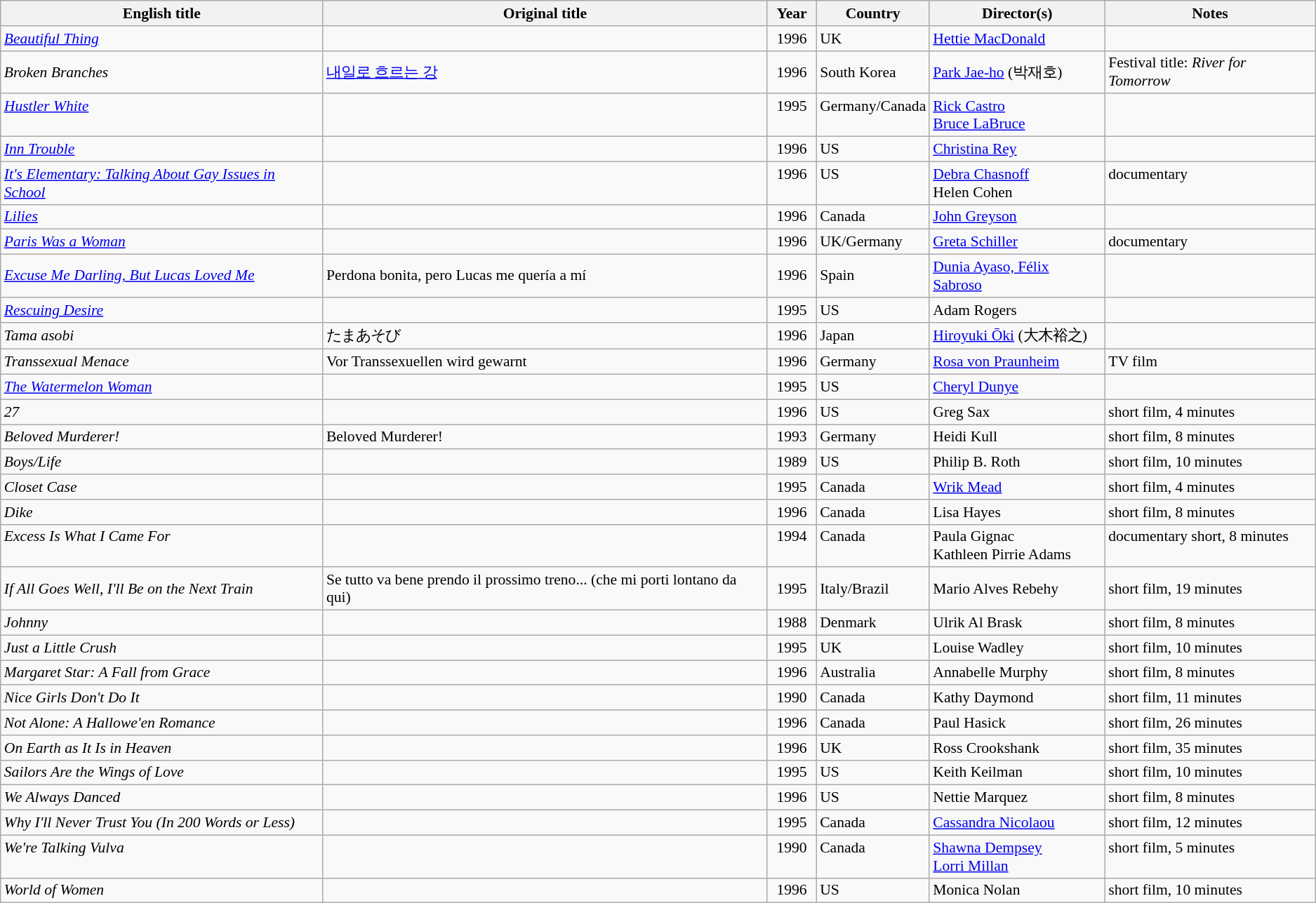<table class="wikitable" style="font-size: 90%;">
<tr>
<th>English title</th>
<th>Original title</th>
<th style="width:40px;">Year</th>
<th>Country</th>
<th>Director(s)</th>
<th>Notes</th>
</tr>
<tr>
<td><em><a href='#'>Beautiful Thing</a></em></td>
<td></td>
<td style="text-align:center;">1996</td>
<td>UK</td>
<td><a href='#'>Hettie MacDonald</a></td>
<td></td>
</tr>
<tr>
<td><em>Broken Branches</em></td>
<td><a href='#'>내일로 흐르는 강</a></td>
<td style="text-align:center;">1996</td>
<td>South Korea</td>
<td><a href='#'>Park Jae-ho</a> (박재호)</td>
<td>Festival title: <em>River for Tomorrow</em></td>
</tr>
<tr valign="top">
<td><em><a href='#'>Hustler White</a></em></td>
<td></td>
<td style="text-align:center;">1995</td>
<td>Germany/Canada</td>
<td><a href='#'>Rick Castro</a> <br> <a href='#'>Bruce LaBruce</a></td>
<td></td>
</tr>
<tr>
<td><em><a href='#'>Inn Trouble</a></em></td>
<td></td>
<td style="text-align:center;">1996</td>
<td>US</td>
<td><a href='#'>Christina Rey</a></td>
<td></td>
</tr>
<tr valign="top">
<td><em><a href='#'>It's Elementary: Talking About Gay Issues in School</a></em></td>
<td></td>
<td style="text-align:center;">1996</td>
<td>US</td>
<td><a href='#'>Debra Chasnoff</a> <br> Helen Cohen</td>
<td>documentary</td>
</tr>
<tr>
<td><em><a href='#'>Lilies</a></em></td>
<td></td>
<td style="text-align:center;">1996</td>
<td>Canada</td>
<td><a href='#'>John Greyson</a></td>
<td></td>
</tr>
<tr>
<td><em><a href='#'>Paris Was a Woman</a></em></td>
<td></td>
<td style="text-align:center;">1996</td>
<td>UK/Germany</td>
<td><a href='#'>Greta Schiller</a></td>
<td>documentary</td>
</tr>
<tr>
<td><em><a href='#'>Excuse Me Darling, But Lucas Loved Me</a></em></td>
<td>Perdona bonita, pero Lucas me quería a mí</td>
<td style="text-align:center;">1996</td>
<td>Spain</td>
<td><a href='#'>Dunia Ayaso, Félix Sabroso</a></td>
<td></td>
</tr>
<tr>
<td><em><a href='#'>Rescuing Desire</a></em></td>
<td></td>
<td style="text-align:center;">1995</td>
<td>US</td>
<td>Adam Rogers</td>
<td></td>
</tr>
<tr>
<td><em>Tama asobi</em></td>
<td>たまあそび</td>
<td style="text-align:center;">1996</td>
<td>Japan</td>
<td><a href='#'>Hiroyuki Ōki</a> (大木裕之)</td>
<td></td>
</tr>
<tr>
<td><em>Transsexual Menace</em></td>
<td>Vor Transsexuellen wird gewarnt</td>
<td style="text-align:center;">1996</td>
<td>Germany</td>
<td><a href='#'>Rosa von Praunheim</a></td>
<td>TV film</td>
</tr>
<tr>
<td><em><a href='#'>The Watermelon Woman</a></em></td>
<td></td>
<td style="text-align:center;">1995</td>
<td>US</td>
<td><a href='#'>Cheryl Dunye</a></td>
<td></td>
</tr>
<tr>
<td><em>27</em></td>
<td></td>
<td style="text-align:center;">1996</td>
<td>US</td>
<td>Greg Sax</td>
<td>short film, 4 minutes</td>
</tr>
<tr>
<td><em>Beloved Murderer!</em></td>
<td>Beloved Murderer!</td>
<td style="text-align:center;">1993</td>
<td>Germany</td>
<td>Heidi Kull</td>
<td>short film, 8 minutes</td>
</tr>
<tr>
<td><em>Boys/Life</em></td>
<td></td>
<td style="text-align:center;">1989</td>
<td>US</td>
<td>Philip B. Roth</td>
<td>short film, 10 minutes</td>
</tr>
<tr>
<td><em>Closet Case</em></td>
<td></td>
<td style="text-align:center;">1995</td>
<td>Canada</td>
<td><a href='#'>Wrik Mead</a></td>
<td>short film, 4 minutes</td>
</tr>
<tr>
<td><em>Dike</em></td>
<td></td>
<td style="text-align:center;">1996</td>
<td>Canada</td>
<td>Lisa Hayes</td>
<td>short film, 8 minutes</td>
</tr>
<tr valign="top">
<td><em>Excess Is What I Came For</em></td>
<td></td>
<td style="text-align:center;">1994</td>
<td>Canada</td>
<td>Paula Gignac <br> Kathleen Pirrie Adams</td>
<td>documentary short, 8 minutes</td>
</tr>
<tr>
<td><em>If All Goes Well, I'll Be on the Next Train</em></td>
<td>Se tutto va bene prendo il prossimo treno... (che mi porti lontano da qui)</td>
<td style="text-align:center;">1995</td>
<td>Italy/Brazil</td>
<td>Mario Alves Rebehy</td>
<td>short film, 19 minutes</td>
</tr>
<tr>
<td><em>Johnny</em></td>
<td></td>
<td style="text-align:center;">1988</td>
<td>Denmark</td>
<td>Ulrik Al Brask</td>
<td>short film, 8 minutes</td>
</tr>
<tr>
<td><em>Just a Little Crush</em></td>
<td></td>
<td style="text-align:center;">1995</td>
<td>UK</td>
<td>Louise Wadley</td>
<td>short film, 10 minutes</td>
</tr>
<tr>
<td><em>Margaret Star: A Fall from Grace</em></td>
<td></td>
<td style="text-align:center;">1996</td>
<td>Australia</td>
<td>Annabelle Murphy</td>
<td>short film, 8 minutes</td>
</tr>
<tr>
<td><em>Nice Girls Don't Do It</em></td>
<td></td>
<td style="text-align:center;">1990</td>
<td>Canada</td>
<td>Kathy Daymond</td>
<td>short film, 11 minutes</td>
</tr>
<tr>
<td><em>Not Alone: A Hallowe'en Romance</em></td>
<td></td>
<td style="text-align:center;">1996</td>
<td>Canada</td>
<td>Paul Hasick</td>
<td>short film, 26 minutes</td>
</tr>
<tr>
<td><em>On Earth as It Is in Heaven</em></td>
<td></td>
<td style="text-align:center;">1996</td>
<td>UK</td>
<td>Ross Crookshank</td>
<td>short film, 35 minutes</td>
</tr>
<tr>
<td><em>Sailors Are the Wings of Love</em></td>
<td></td>
<td style="text-align:center;">1995</td>
<td>US</td>
<td>Keith Keilman</td>
<td>short film, 10 minutes</td>
</tr>
<tr>
<td><em>We Always Danced</em></td>
<td></td>
<td style="text-align:center;">1996</td>
<td>US</td>
<td>Nettie Marquez</td>
<td>short film, 8 minutes</td>
</tr>
<tr>
<td><em>Why I'll Never Trust You (In 200 Words or Less)</em></td>
<td></td>
<td style="text-align:center;">1995</td>
<td>Canada</td>
<td><a href='#'>Cassandra Nicolaou</a></td>
<td>short film, 12 minutes</td>
</tr>
<tr valign="top">
<td><em>We're Talking Vulva</em></td>
<td></td>
<td style="text-align:center;">1990</td>
<td>Canada</td>
<td><a href='#'>Shawna Dempsey</a><br><a href='#'>Lorri Millan</a></td>
<td>short film, 5 minutes</td>
</tr>
<tr>
<td><em>World of Women</em></td>
<td></td>
<td style="text-align:center;">1996</td>
<td>US</td>
<td>Monica Nolan</td>
<td>short film, 10 minutes</td>
</tr>
</table>
